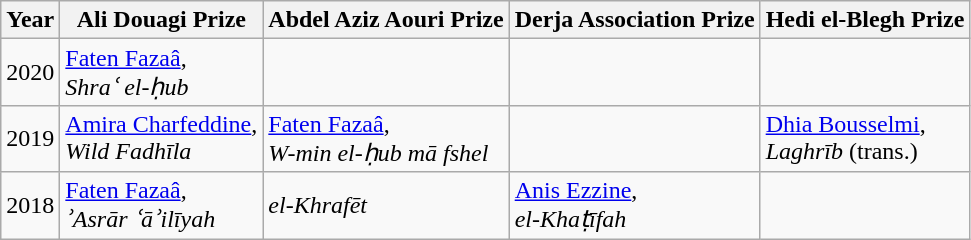<table class="wikitable">
<tr>
<th>Year</th>
<th>Ali Douagi Prize</th>
<th>Abdel Aziz Aouri Prize</th>
<th>Derja Association Prize</th>
<th>Hedi el-Blegh Prize</th>
</tr>
<tr>
<td>2020</td>
<td><a href='#'>Faten Fazaâ</a>,<br><em>Shraʿ el-ḥub</em></td>
<td></td>
<td></td>
<td></td>
</tr>
<tr>
<td>2019</td>
<td><a href='#'>Amira Charfeddine</a>,<br><em>Wild Fadhīla</em></td>
<td><a href='#'>Faten Fazaâ</a>,<br><em>W-min el-ḥub mā fshel</em></td>
<td></td>
<td><a href='#'>Dhia Bousselmi</a>,<br><em>Laghrīb</em> (trans.)</td>
</tr>
<tr>
<td>2018</td>
<td><a href='#'>Faten Fazaâ</a>,<br><em>ʾAsrār ʿāʾilīyah</em></td>
<td><em>el-Khrafēt</em></td>
<td><a href='#'>Anis Ezzine</a>,<br><em>el-Khaṭīfah</em></td>
<td></td>
</tr>
</table>
